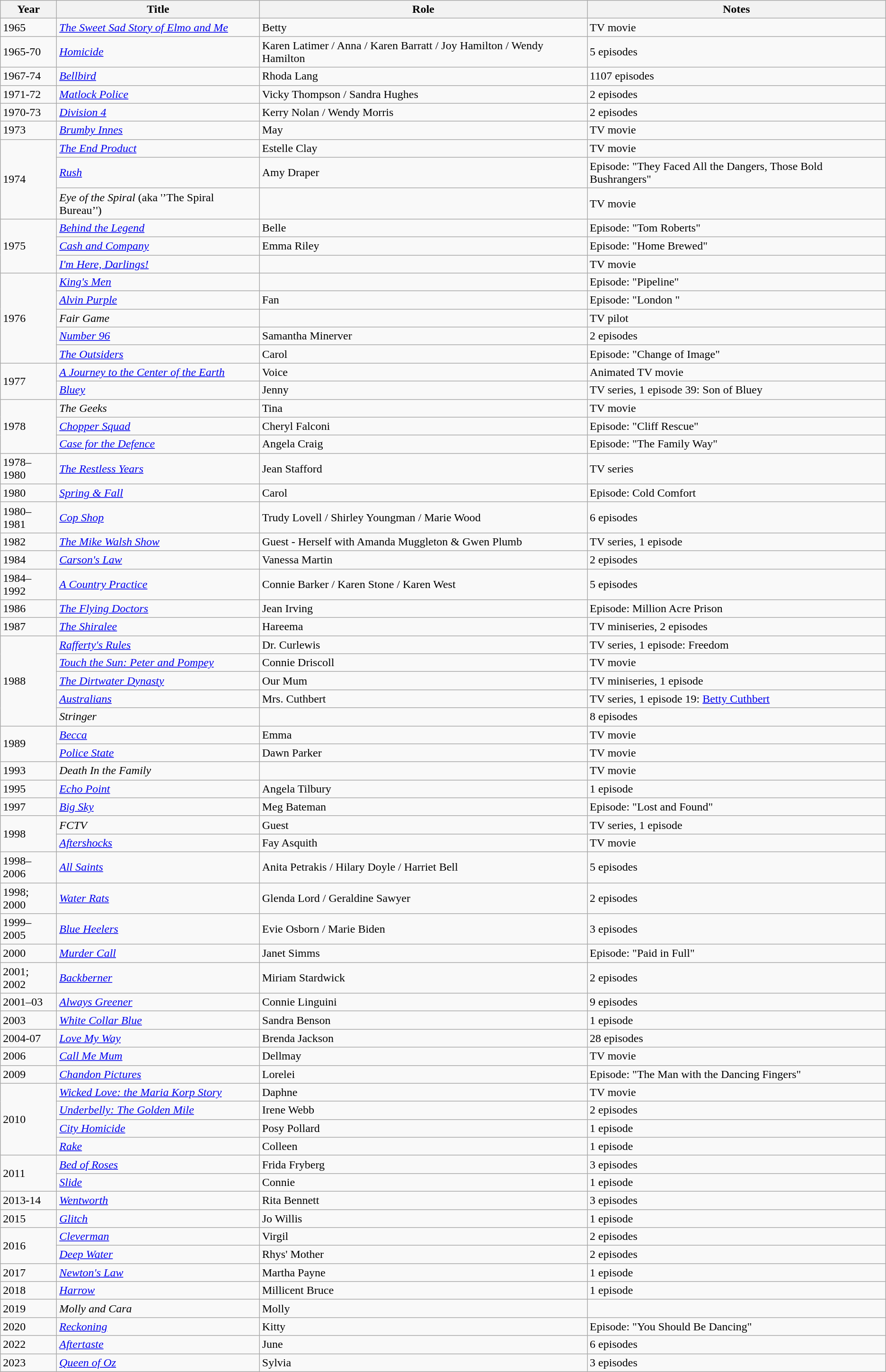<table class="wikitable">
<tr>
<th>Year</th>
<th>Title</th>
<th>Role</th>
<th>Notes</th>
</tr>
<tr>
<td>1965</td>
<td><em><a href='#'>The Sweet Sad Story of Elmo and Me</a></em></td>
<td>Betty</td>
<td>TV movie</td>
</tr>
<tr>
<td>1965-70</td>
<td><em><a href='#'>Homicide</a></em></td>
<td>Karen Latimer / Anna / Karen Barratt / Joy Hamilton / Wendy Hamilton</td>
<td>5 episodes</td>
</tr>
<tr>
<td>1967-74</td>
<td><em><a href='#'>Bellbird</a></em></td>
<td>Rhoda Lang</td>
<td>1107 episodes</td>
</tr>
<tr>
<td>1971-72</td>
<td><em><a href='#'>Matlock Police</a></em></td>
<td>Vicky Thompson / Sandra Hughes</td>
<td>2 episodes</td>
</tr>
<tr>
<td>1970-73</td>
<td><em><a href='#'>Division 4</a></em></td>
<td>Kerry Nolan / Wendy Morris</td>
<td>2 episodes</td>
</tr>
<tr>
<td>1973</td>
<td><em><a href='#'>Brumby Innes</a></em></td>
<td>May</td>
<td>TV movie</td>
</tr>
<tr>
<td rowspan="3">1974</td>
<td><em><a href='#'>The End Product</a></em></td>
<td>Estelle Clay</td>
<td>TV movie</td>
</tr>
<tr>
<td><em><a href='#'>Rush</a></em></td>
<td>Amy Draper</td>
<td>Episode: "They Faced All the Dangers, Those Bold Bushrangers"</td>
</tr>
<tr>
<td><em>Eye of the Spiral</em> (aka '’The Spiral Bureau’')</td>
<td></td>
<td>TV movie</td>
</tr>
<tr>
<td rowspan="3">1975</td>
<td><em><a href='#'>Behind the Legend</a></em></td>
<td>Belle</td>
<td>Episode: "Tom Roberts"</td>
</tr>
<tr>
<td><em><a href='#'>Cash and Company</a></em></td>
<td>Emma Riley</td>
<td>Episode: "Home Brewed"</td>
</tr>
<tr>
<td><em><a href='#'>I'm Here, Darlings!</a></em></td>
<td></td>
<td>TV movie</td>
</tr>
<tr>
<td rowspan="5">1976</td>
<td><em><a href='#'>King's Men</a></em></td>
<td></td>
<td>Episode: "Pipeline"</td>
</tr>
<tr>
<td><em><a href='#'>Alvin Purple</a></em></td>
<td>Fan</td>
<td>Episode: "London "</td>
</tr>
<tr>
<td><em>Fair Game</em></td>
<td></td>
<td>TV pilot</td>
</tr>
<tr>
<td><em><a href='#'>Number 96</a></em></td>
<td>Samantha Minerver</td>
<td>2 episodes</td>
</tr>
<tr>
<td><em><a href='#'>The Outsiders</a></em></td>
<td>Carol</td>
<td>Episode: "Change of Image"</td>
</tr>
<tr>
<td rowspan="2">1977</td>
<td><em><a href='#'>A Journey to the Center of the Earth</a></em></td>
<td>Voice</td>
<td>Animated TV movie</td>
</tr>
<tr>
<td><em><a href='#'>Bluey</a></em></td>
<td>Jenny</td>
<td>TV series, 1 episode 39: Son of Bluey</td>
</tr>
<tr>
<td rowspan="3">1978</td>
<td><em>The Geeks</em></td>
<td>Tina</td>
<td>TV movie</td>
</tr>
<tr>
<td><em><a href='#'>Chopper Squad</a></em></td>
<td>Cheryl Falconi</td>
<td>Episode: "Cliff Rescue"</td>
</tr>
<tr>
<td><em><a href='#'>Case for the Defence</a></em></td>
<td>Angela Craig</td>
<td>Episode: "The Family Way"</td>
</tr>
<tr>
<td>1978–1980</td>
<td><em><a href='#'>The Restless Years</a></em></td>
<td>Jean Stafford</td>
<td>TV series</td>
</tr>
<tr>
<td>1980</td>
<td><em><a href='#'>Spring & Fall</a></em></td>
<td>Carol</td>
<td>Episode: Cold Comfort</td>
</tr>
<tr>
<td>1980–1981</td>
<td><em><a href='#'>Cop Shop</a></em></td>
<td>Trudy Lovell / Shirley Youngman / Marie Wood</td>
<td>6 episodes</td>
</tr>
<tr>
<td>1982</td>
<td><em><a href='#'>The Mike Walsh Show</a></em></td>
<td>Guest - Herself with Amanda Muggleton & Gwen Plumb</td>
<td>TV series, 1 episode</td>
</tr>
<tr>
<td>1984</td>
<td><em><a href='#'>Carson's Law</a></em></td>
<td>Vanessa Martin</td>
<td>2 episodes</td>
</tr>
<tr>
<td>1984–1992</td>
<td><em><a href='#'>A Country Practice</a></em></td>
<td>Connie Barker / Karen Stone / Karen West</td>
<td>5 episodes</td>
</tr>
<tr>
<td>1986</td>
<td><em><a href='#'>The Flying Doctors</a></em></td>
<td>Jean Irving</td>
<td>Episode: Million Acre Prison</td>
</tr>
<tr>
<td>1987</td>
<td><em><a href='#'>The Shiralee</a></em></td>
<td>Hareema</td>
<td>TV miniseries, 2 episodes</td>
</tr>
<tr>
<td rowspan="5">1988</td>
<td><em><a href='#'>Rafferty's Rules</a></em></td>
<td>Dr. Curlewis</td>
<td>TV series, 1 episode: Freedom</td>
</tr>
<tr>
<td><em><a href='#'>Touch the Sun: Peter and Pompey</a></em></td>
<td>Connie Driscoll</td>
<td>TV movie</td>
</tr>
<tr>
<td><em><a href='#'>The Dirtwater Dynasty</a></em></td>
<td>Our Mum</td>
<td>TV miniseries, 1 episode</td>
</tr>
<tr>
<td><em><a href='#'>Australians</a></em></td>
<td>Mrs. Cuthbert</td>
<td>TV series, 1 episode 19: <a href='#'>Betty Cuthbert</a></td>
</tr>
<tr>
<td><em>Stringer</em></td>
<td></td>
<td>8 episodes</td>
</tr>
<tr>
<td rowspan="2">1989</td>
<td><em><a href='#'>Becca</a></em></td>
<td>Emma</td>
<td>TV movie</td>
</tr>
<tr>
<td><em><a href='#'>Police State</a></em></td>
<td>Dawn Parker</td>
<td>TV movie</td>
</tr>
<tr>
<td>1993</td>
<td><em>Death In the Family</em></td>
<td></td>
<td>TV movie</td>
</tr>
<tr>
<td>1995</td>
<td><em><a href='#'>Echo Point</a></em></td>
<td>Angela Tilbury</td>
<td>1 episode</td>
</tr>
<tr>
<td>1997</td>
<td><em><a href='#'>Big Sky</a></em></td>
<td>Meg Bateman</td>
<td>Episode: "Lost and Found"</td>
</tr>
<tr>
<td rowspan="2">1998</td>
<td><em>FCTV</em></td>
<td>Guest</td>
<td>TV series, 1 episode</td>
</tr>
<tr>
<td><em><a href='#'>Aftershocks</a></em></td>
<td>Fay Asquith</td>
<td>TV movie</td>
</tr>
<tr>
<td>1998–2006</td>
<td><em><a href='#'>All Saints</a></em></td>
<td>Anita Petrakis / Hilary Doyle / Harriet Bell</td>
<td>5 episodes</td>
</tr>
<tr>
<td>1998; 2000</td>
<td><em><a href='#'>Water Rats</a></em></td>
<td>Glenda Lord / Geraldine Sawyer</td>
<td>2 episodes</td>
</tr>
<tr>
<td>1999–2005</td>
<td><em><a href='#'>Blue Heelers</a></em></td>
<td>Evie Osborn / Marie Biden</td>
<td>3 episodes</td>
</tr>
<tr>
<td>2000</td>
<td><em><a href='#'>Murder Call</a></em></td>
<td>Janet Simms</td>
<td>Episode: "Paid in Full"</td>
</tr>
<tr>
<td>2001; 2002</td>
<td><em><a href='#'>Backberner</a></em></td>
<td>Miriam Stardwick</td>
<td>2 episodes</td>
</tr>
<tr>
<td>2001–03</td>
<td><em><a href='#'>Always Greener</a></em></td>
<td>Connie Linguini</td>
<td>9 episodes</td>
</tr>
<tr>
<td>2003</td>
<td><em><a href='#'>White Collar Blue</a></em></td>
<td>Sandra Benson</td>
<td>1 episode</td>
</tr>
<tr>
<td>2004-07</td>
<td><em><a href='#'>Love My Way</a></em></td>
<td>Brenda Jackson</td>
<td>28 episodes</td>
</tr>
<tr>
<td>2006</td>
<td><em><a href='#'>Call Me Mum</a></em></td>
<td>Dellmay</td>
<td>TV movie</td>
</tr>
<tr>
<td>2009</td>
<td><em><a href='#'>Chandon Pictures</a></em></td>
<td>Lorelei</td>
<td>Episode: "The Man with the Dancing Fingers"</td>
</tr>
<tr>
<td rowspan="4">2010</td>
<td><em><a href='#'>Wicked Love: the Maria Korp Story</a></em></td>
<td>Daphne</td>
<td>TV movie</td>
</tr>
<tr>
<td><em><a href='#'>Underbelly: The Golden Mile</a></em></td>
<td>Irene Webb</td>
<td>2 episodes</td>
</tr>
<tr>
<td><em><a href='#'>City Homicide</a></em></td>
<td>Posy Pollard</td>
<td>1 episode</td>
</tr>
<tr>
<td><em><a href='#'>Rake</a></em></td>
<td>Colleen</td>
<td>1 episode</td>
</tr>
<tr>
<td rowspan="2">2011</td>
<td><em><a href='#'>Bed of Roses</a></em></td>
<td>Frida Fryberg</td>
<td>3 episodes</td>
</tr>
<tr>
<td><em><a href='#'>Slide</a></em></td>
<td>Connie</td>
<td>1 episode</td>
</tr>
<tr>
<td>2013-14</td>
<td><em><a href='#'>Wentworth</a></em></td>
<td>Rita Bennett</td>
<td>3 episodes</td>
</tr>
<tr>
<td>2015</td>
<td><em><a href='#'>Glitch</a></em></td>
<td>Jo Willis</td>
<td>1 episode</td>
</tr>
<tr>
<td rowspan="2">2016</td>
<td><em><a href='#'>Cleverman</a></em></td>
<td>Virgil</td>
<td>2 episodes</td>
</tr>
<tr>
<td><em><a href='#'>Deep Water</a></em></td>
<td>Rhys' Mother</td>
<td>2 episodes</td>
</tr>
<tr>
<td>2017</td>
<td><em><a href='#'>Newton's Law</a></em></td>
<td>Martha Payne</td>
<td>1 episode</td>
</tr>
<tr>
<td>2018</td>
<td><em><a href='#'>Harrow</a></em></td>
<td>Millicent Bruce</td>
<td>1 episode</td>
</tr>
<tr>
<td>2019</td>
<td><em>Molly and Cara</em></td>
<td>Molly</td>
<td></td>
</tr>
<tr>
<td>2020</td>
<td><em><a href='#'>Reckoning</a></em></td>
<td>Kitty</td>
<td>Episode: "You Should Be Dancing"</td>
</tr>
<tr>
<td>2022</td>
<td><em><a href='#'>Aftertaste</a></em></td>
<td>June</td>
<td>6 episodes</td>
</tr>
<tr>
<td>2023</td>
<td><em><a href='#'>Queen of Oz</a></em></td>
<td>Sylvia</td>
<td>3 episodes</td>
</tr>
</table>
